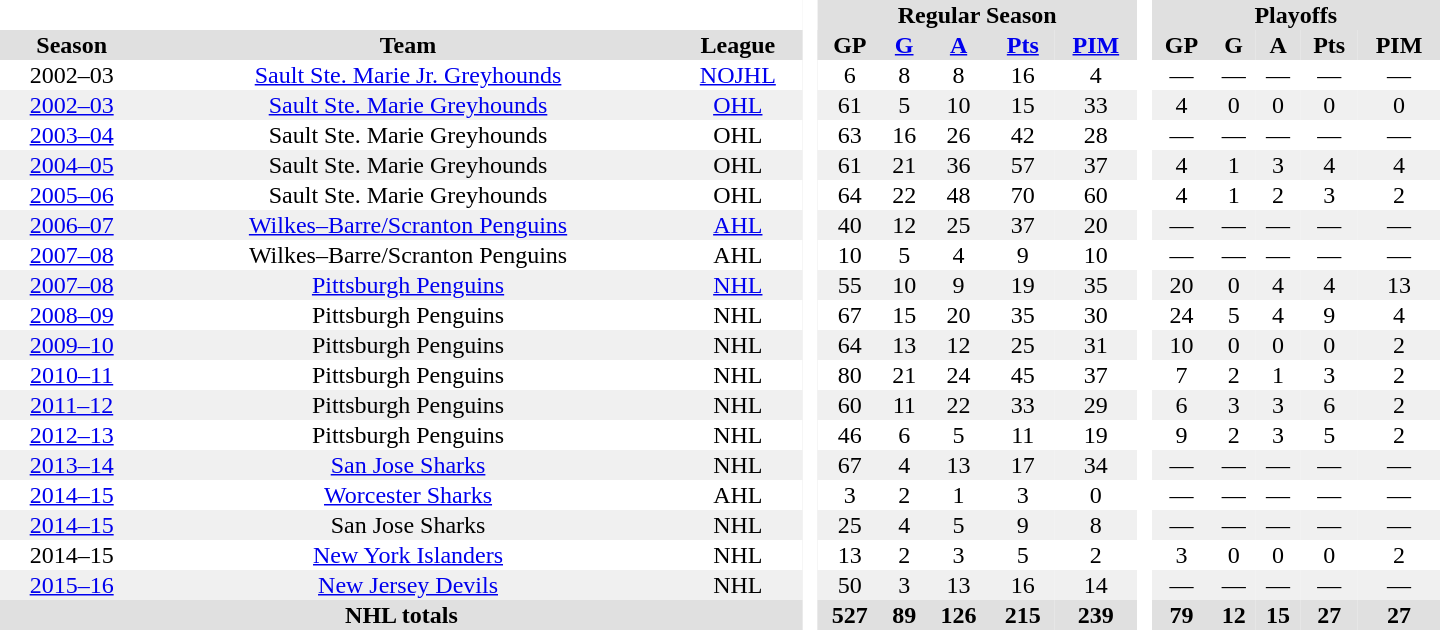<table border="0" cellpadding="1" cellspacing="0" style="text-align:center; width:60em">
<tr bgcolor="#e0e0e0">
<th colspan="3"  bgcolor="#ffffff"> </th>
<th rowspan="99" bgcolor="#ffffff"> </th>
<th colspan="5">Regular Season</th>
<th rowspan="99" bgcolor="#ffffff"> </th>
<th colspan="5">Playoffs</th>
</tr>
<tr bgcolor="#e0e0e0">
<th>Season</th>
<th>Team</th>
<th>League</th>
<th>GP</th>
<th><a href='#'>G</a></th>
<th><a href='#'>A</a></th>
<th><a href='#'>Pts</a></th>
<th><a href='#'>PIM</a></th>
<th>GP</th>
<th>G</th>
<th>A</th>
<th>Pts</th>
<th>PIM</th>
</tr>
<tr>
<td>2002–03</td>
<td><a href='#'>Sault Ste. Marie Jr. Greyhounds</a></td>
<td><a href='#'>NOJHL</a></td>
<td>6</td>
<td>8</td>
<td>8</td>
<td>16</td>
<td>4</td>
<td>—</td>
<td>—</td>
<td>—</td>
<td>—</td>
<td>—</td>
</tr>
<tr bgcolor="#f0f0f0">
<td><a href='#'>2002–03</a></td>
<td><a href='#'>Sault Ste. Marie Greyhounds</a></td>
<td><a href='#'>OHL</a></td>
<td>61</td>
<td>5</td>
<td>10</td>
<td>15</td>
<td>33</td>
<td>4</td>
<td>0</td>
<td>0</td>
<td>0</td>
<td>0</td>
</tr>
<tr>
<td><a href='#'>2003–04</a></td>
<td>Sault Ste. Marie Greyhounds</td>
<td>OHL</td>
<td>63</td>
<td>16</td>
<td>26</td>
<td>42</td>
<td>28</td>
<td>—</td>
<td>—</td>
<td>—</td>
<td>—</td>
<td>—</td>
</tr>
<tr bgcolor="#f0f0f0">
<td><a href='#'>2004–05</a></td>
<td>Sault Ste. Marie Greyhounds</td>
<td>OHL</td>
<td>61</td>
<td>21</td>
<td>36</td>
<td>57</td>
<td>37</td>
<td>4</td>
<td>1</td>
<td>3</td>
<td>4</td>
<td>4</td>
</tr>
<tr>
<td><a href='#'>2005–06</a></td>
<td>Sault Ste. Marie Greyhounds</td>
<td>OHL</td>
<td>64</td>
<td>22</td>
<td>48</td>
<td>70</td>
<td>60</td>
<td>4</td>
<td>1</td>
<td>2</td>
<td>3</td>
<td>2</td>
</tr>
<tr bgcolor="#f0f0f0">
<td><a href='#'>2006–07</a></td>
<td><a href='#'>Wilkes–Barre/Scranton Penguins</a></td>
<td><a href='#'>AHL</a></td>
<td>40</td>
<td>12</td>
<td>25</td>
<td>37</td>
<td>20</td>
<td>—</td>
<td>—</td>
<td>—</td>
<td>—</td>
<td>—</td>
</tr>
<tr>
<td><a href='#'>2007–08</a></td>
<td>Wilkes–Barre/Scranton Penguins</td>
<td>AHL</td>
<td>10</td>
<td>5</td>
<td>4</td>
<td>9</td>
<td>10</td>
<td>—</td>
<td>—</td>
<td>—</td>
<td>—</td>
<td>—</td>
</tr>
<tr bgcolor="#f0f0f0">
<td><a href='#'>2007–08</a></td>
<td><a href='#'>Pittsburgh Penguins</a></td>
<td><a href='#'>NHL</a></td>
<td>55</td>
<td>10</td>
<td>9</td>
<td>19</td>
<td>35</td>
<td>20</td>
<td>0</td>
<td>4</td>
<td>4</td>
<td>13</td>
</tr>
<tr>
<td><a href='#'>2008–09</a></td>
<td>Pittsburgh Penguins</td>
<td>NHL</td>
<td>67</td>
<td>15</td>
<td>20</td>
<td>35</td>
<td>30</td>
<td>24</td>
<td>5</td>
<td>4</td>
<td>9</td>
<td>4</td>
</tr>
<tr bgcolor="#f0f0f0">
<td><a href='#'>2009–10</a></td>
<td>Pittsburgh Penguins</td>
<td>NHL</td>
<td>64</td>
<td>13</td>
<td>12</td>
<td>25</td>
<td>31</td>
<td>10</td>
<td>0</td>
<td>0</td>
<td>0</td>
<td>2</td>
</tr>
<tr>
<td><a href='#'>2010–11</a></td>
<td>Pittsburgh Penguins</td>
<td>NHL</td>
<td>80</td>
<td>21</td>
<td>24</td>
<td>45</td>
<td>37</td>
<td>7</td>
<td>2</td>
<td>1</td>
<td>3</td>
<td>2</td>
</tr>
<tr bgcolor="#f0f0f0">
<td><a href='#'>2011–12</a></td>
<td>Pittsburgh Penguins</td>
<td>NHL</td>
<td>60</td>
<td>11</td>
<td>22</td>
<td>33</td>
<td>29</td>
<td>6</td>
<td>3</td>
<td>3</td>
<td>6</td>
<td>2</td>
</tr>
<tr>
<td><a href='#'>2012–13</a></td>
<td>Pittsburgh Penguins</td>
<td>NHL</td>
<td>46</td>
<td>6</td>
<td>5</td>
<td>11</td>
<td>19</td>
<td>9</td>
<td>2</td>
<td>3</td>
<td>5</td>
<td>2</td>
</tr>
<tr bgcolor="#f0f0f0">
<td><a href='#'>2013–14</a></td>
<td><a href='#'>San Jose Sharks</a></td>
<td>NHL</td>
<td>67</td>
<td>4</td>
<td>13</td>
<td>17</td>
<td>34</td>
<td>—</td>
<td>—</td>
<td>—</td>
<td>—</td>
<td>—</td>
</tr>
<tr>
<td><a href='#'>2014–15</a></td>
<td><a href='#'>Worcester Sharks</a></td>
<td>AHL</td>
<td>3</td>
<td>2</td>
<td>1</td>
<td>3</td>
<td>0</td>
<td>—</td>
<td>—</td>
<td>—</td>
<td>—</td>
<td>—</td>
</tr>
<tr bgcolor="#f0f0f0">
<td><a href='#'>2014–15</a></td>
<td>San Jose Sharks</td>
<td>NHL</td>
<td>25</td>
<td>4</td>
<td>5</td>
<td>9</td>
<td>8</td>
<td>—</td>
<td>—</td>
<td>—</td>
<td>—</td>
<td>—</td>
</tr>
<tr>
<td>2014–15</td>
<td><a href='#'>New York Islanders</a></td>
<td>NHL</td>
<td>13</td>
<td>2</td>
<td>3</td>
<td>5</td>
<td>2</td>
<td>3</td>
<td>0</td>
<td>0</td>
<td>0</td>
<td>2</td>
</tr>
<tr bgcolor="#f0f0f0">
<td><a href='#'>2015–16</a></td>
<td><a href='#'>New Jersey Devils</a></td>
<td>NHL</td>
<td>50</td>
<td>3</td>
<td>13</td>
<td>16</td>
<td>14</td>
<td>—</td>
<td>—</td>
<td>—</td>
<td>—</td>
<td>—</td>
</tr>
<tr>
</tr>
<tr bgcolor="#e0e0e0">
<th colspan="3">NHL totals</th>
<th>527</th>
<th>89</th>
<th>126</th>
<th>215</th>
<th>239</th>
<th>79</th>
<th>12</th>
<th>15</th>
<th>27</th>
<th>27</th>
</tr>
</table>
